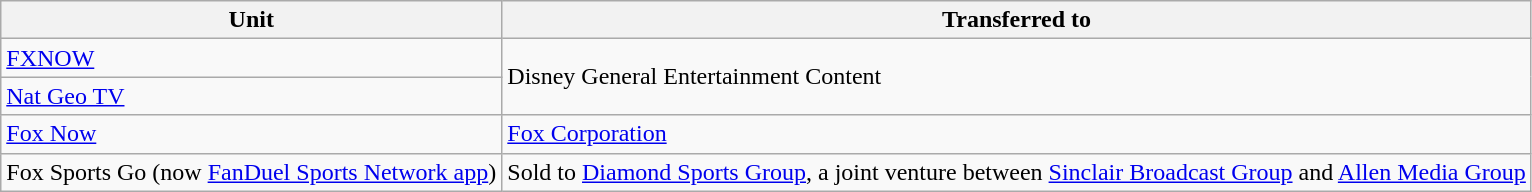<table class="wikitable">
<tr>
<th>Unit</th>
<th>Transferred to</th>
</tr>
<tr>
<td><a href='#'>FXNOW</a></td>
<td rowspan="2">Disney General Entertainment Content</td>
</tr>
<tr>
<td><a href='#'>Nat Geo TV</a></td>
</tr>
<tr>
<td><a href='#'>Fox Now</a></td>
<td><a href='#'>Fox Corporation</a></td>
</tr>
<tr>
<td>Fox Sports Go (now <a href='#'>FanDuel Sports Network app</a>)</td>
<td>Sold to <a href='#'>Diamond Sports Group</a>, a joint venture between <a href='#'>Sinclair Broadcast Group</a> and <a href='#'>Allen Media Group</a></td>
</tr>
</table>
